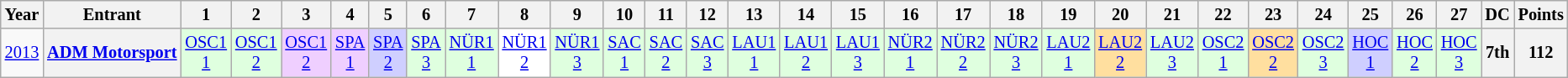<table class="wikitable" style="text-align:center; font-size:85%">
<tr>
<th>Year</th>
<th>Entrant</th>
<th>1</th>
<th>2</th>
<th>3</th>
<th>4</th>
<th>5</th>
<th>6</th>
<th>7</th>
<th>8</th>
<th>9</th>
<th>10</th>
<th>11</th>
<th>12</th>
<th>13</th>
<th>14</th>
<th>15</th>
<th>16</th>
<th>17</th>
<th>18</th>
<th>19</th>
<th>20</th>
<th>21</th>
<th>22</th>
<th>23</th>
<th>24</th>
<th>25</th>
<th>26</th>
<th>27</th>
<th>DC</th>
<th>Points</th>
</tr>
<tr>
<td><a href='#'>2013</a></td>
<th nowrap><a href='#'>ADM Motorsport</a></th>
<td style="background:#DFFFDF;"><a href='#'>OSC1<br>1</a><br></td>
<td style="background:#DFFFDF;"><a href='#'>OSC1<br>2</a><br></td>
<td style="background:#EFCFFF;"><a href='#'>OSC1<br>2</a><br></td>
<td style="background:#EFCFFF;"><a href='#'>SPA<br>1</a><br></td>
<td style="background:#CFCFFF;"><a href='#'>SPA<br>2</a><br></td>
<td style="background:#DFFFDF;"><a href='#'>SPA<br>3</a><br></td>
<td style="background:#DFFFDF;"><a href='#'>NÜR1<br>1</a><br></td>
<td style="background:#FFFFFF;"><a href='#'>NÜR1<br>2</a><br></td>
<td style="background:#DFFFDF;"><a href='#'>NÜR1<br>3</a><br></td>
<td style="background:#DFFFDF;"><a href='#'>SAC<br>1</a><br></td>
<td style="background:#DFFFDF;"><a href='#'>SAC<br>2</a><br></td>
<td style="background:#DFFFDF;"><a href='#'>SAC<br>3</a><br></td>
<td style="background:#DFFFDF;"><a href='#'>LAU1<br>1</a><br></td>
<td style="background:#DFFFDF;"><a href='#'>LAU1<br>2</a><br></td>
<td style="background:#DFFFDF;"><a href='#'>LAU1<br>3</a><br></td>
<td style="background:#DFFFDF;"><a href='#'>NÜR2<br>1</a><br></td>
<td style="background:#DFFFDF;"><a href='#'>NÜR2<br>2</a><br></td>
<td style="background:#DFFFDF;"><a href='#'>NÜR2<br>3</a><br></td>
<td style="background:#DFFFDF;"><a href='#'>LAU2<br>1</a><br></td>
<td style="background:#FFDF9F;"><a href='#'>LAU2<br>2</a><br></td>
<td style="background:#DFFFDF;"><a href='#'>LAU2<br>3</a><br></td>
<td style="background:#DFFFDF;"><a href='#'>OSC2<br>1</a><br></td>
<td style="background:#FFDF9F;"><a href='#'>OSC2<br>2</a><br></td>
<td style="background:#DFFFDF;"><a href='#'>OSC2<br>3</a><br></td>
<td style="background:#CFCFFF;"><a href='#'>HOC<br>1</a><br></td>
<td style="background:#DFFFDF;"><a href='#'>HOC<br>2</a><br></td>
<td style="background:#DFFFDF;"><a href='#'>HOC<br>3</a><br></td>
<th>7th</th>
<th>112</th>
</tr>
</table>
